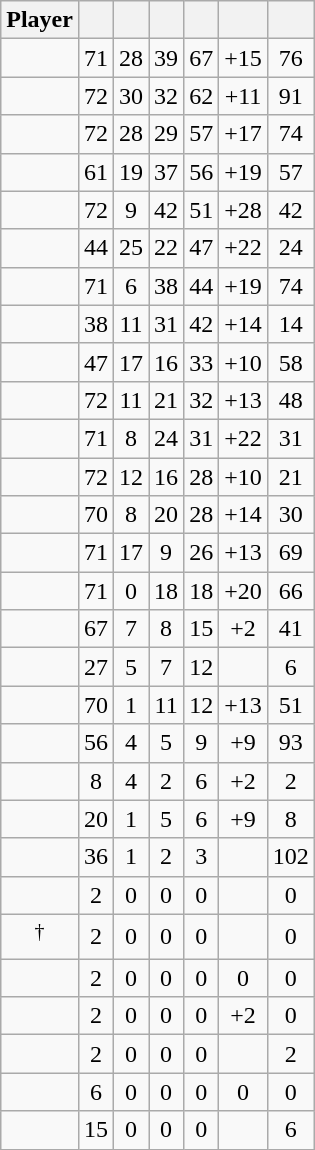<table class="wikitable sortable" style="text-align:center;">
<tr>
<th>Player</th>
<th></th>
<th></th>
<th></th>
<th></th>
<th data-sort-type="number"></th>
<th></th>
</tr>
<tr>
<td></td>
<td>71</td>
<td>28</td>
<td>39</td>
<td>67</td>
<td>+15</td>
<td>76</td>
</tr>
<tr>
<td></td>
<td>72</td>
<td>30</td>
<td>32</td>
<td>62</td>
<td>+11</td>
<td>91</td>
</tr>
<tr>
<td></td>
<td>72</td>
<td>28</td>
<td>29</td>
<td>57</td>
<td>+17</td>
<td>74</td>
</tr>
<tr>
<td></td>
<td>61</td>
<td>19</td>
<td>37</td>
<td>56</td>
<td>+19</td>
<td>57</td>
</tr>
<tr>
<td></td>
<td>72</td>
<td>9</td>
<td>42</td>
<td>51</td>
<td>+28</td>
<td>42</td>
</tr>
<tr>
<td></td>
<td>44</td>
<td>25</td>
<td>22</td>
<td>47</td>
<td>+22</td>
<td>24</td>
</tr>
<tr>
<td></td>
<td>71</td>
<td>6</td>
<td>38</td>
<td>44</td>
<td>+19</td>
<td>74</td>
</tr>
<tr>
<td></td>
<td>38</td>
<td>11</td>
<td>31</td>
<td>42</td>
<td>+14</td>
<td>14</td>
</tr>
<tr>
<td></td>
<td>47</td>
<td>17</td>
<td>16</td>
<td>33</td>
<td>+10</td>
<td>58</td>
</tr>
<tr>
<td></td>
<td>72</td>
<td>11</td>
<td>21</td>
<td>32</td>
<td>+13</td>
<td>48</td>
</tr>
<tr>
<td></td>
<td>71</td>
<td>8</td>
<td>24</td>
<td>31</td>
<td>+22</td>
<td>31</td>
</tr>
<tr>
<td></td>
<td>72</td>
<td>12</td>
<td>16</td>
<td>28</td>
<td>+10</td>
<td>21</td>
</tr>
<tr>
<td></td>
<td>70</td>
<td>8</td>
<td>20</td>
<td>28</td>
<td>+14</td>
<td>30</td>
</tr>
<tr>
<td></td>
<td>71</td>
<td>17</td>
<td>9</td>
<td>26</td>
<td>+13</td>
<td>69</td>
</tr>
<tr>
<td></td>
<td>71</td>
<td>0</td>
<td>18</td>
<td>18</td>
<td>+20</td>
<td>66</td>
</tr>
<tr>
<td></td>
<td>67</td>
<td>7</td>
<td>8</td>
<td>15</td>
<td>+2</td>
<td>41</td>
</tr>
<tr>
<td></td>
<td>27</td>
<td>5</td>
<td>7</td>
<td>12</td>
<td></td>
<td>6</td>
</tr>
<tr>
<td></td>
<td>70</td>
<td>1</td>
<td>11</td>
<td>12</td>
<td>+13</td>
<td>51</td>
</tr>
<tr>
<td></td>
<td>56</td>
<td>4</td>
<td>5</td>
<td>9</td>
<td>+9</td>
<td>93</td>
</tr>
<tr>
<td></td>
<td>8</td>
<td>4</td>
<td>2</td>
<td>6</td>
<td>+2</td>
<td>2</td>
</tr>
<tr>
<td></td>
<td>20</td>
<td>1</td>
<td>5</td>
<td>6</td>
<td>+9</td>
<td>8</td>
</tr>
<tr>
<td></td>
<td>36</td>
<td>1</td>
<td>2</td>
<td>3</td>
<td></td>
<td>102</td>
</tr>
<tr>
<td></td>
<td>2</td>
<td>0</td>
<td>0</td>
<td>0</td>
<td></td>
<td>0</td>
</tr>
<tr>
<td><sup>†</sup></td>
<td>2</td>
<td>0</td>
<td>0</td>
<td>0</td>
<td></td>
<td>0</td>
</tr>
<tr>
<td></td>
<td>2</td>
<td>0</td>
<td>0</td>
<td>0</td>
<td>0</td>
<td>0</td>
</tr>
<tr>
<td></td>
<td>2</td>
<td>0</td>
<td>0</td>
<td>0</td>
<td>+2</td>
<td>0</td>
</tr>
<tr>
<td></td>
<td>2</td>
<td>0</td>
<td>0</td>
<td>0</td>
<td></td>
<td>2</td>
</tr>
<tr>
<td></td>
<td>6</td>
<td>0</td>
<td>0</td>
<td>0</td>
<td>0</td>
<td>0</td>
</tr>
<tr>
<td></td>
<td>15</td>
<td>0</td>
<td>0</td>
<td>0</td>
<td></td>
<td>6</td>
</tr>
</table>
